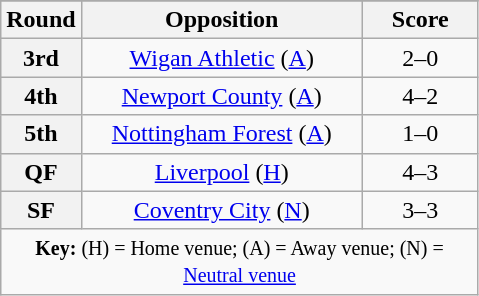<table class="wikitable plainrowheaders" style="text-align:center;margin:0">
<tr>
</tr>
<tr>
<th scope="col" style="width:25px">Round</th>
<th scope="col" style="width:180px">Opposition</th>
<th scope="col" style="width:70px">Score</th>
</tr>
<tr>
<th scope=row style="text-align:center">3rd</th>
<td><a href='#'>Wigan Athletic</a> (<a href='#'>A</a>)</td>
<td>2–0</td>
</tr>
<tr>
<th scope=row style="text-align:center">4th</th>
<td><a href='#'>Newport County</a> (<a href='#'>A</a>)</td>
<td>4–2</td>
</tr>
<tr>
<th scope=row style="text-align:center">5th</th>
<td><a href='#'>Nottingham Forest</a> (<a href='#'>A</a>)</td>
<td>1–0</td>
</tr>
<tr>
<th scope=row style="text-align:center">QF</th>
<td><a href='#'>Liverpool</a> (<a href='#'>H</a>)</td>
<td>4–3 </td>
</tr>
<tr>
<th scope=row style="text-align:center">SF</th>
<td><a href='#'>Coventry City</a> (<a href='#'>N</a>)</td>
<td>3–3 <br></td>
</tr>
<tr>
<td colspan="3"><small><strong>Key:</strong> (H) = Home venue; (A) = Away venue; (N) = <a href='#'>Neutral venue</a></small></td>
</tr>
</table>
